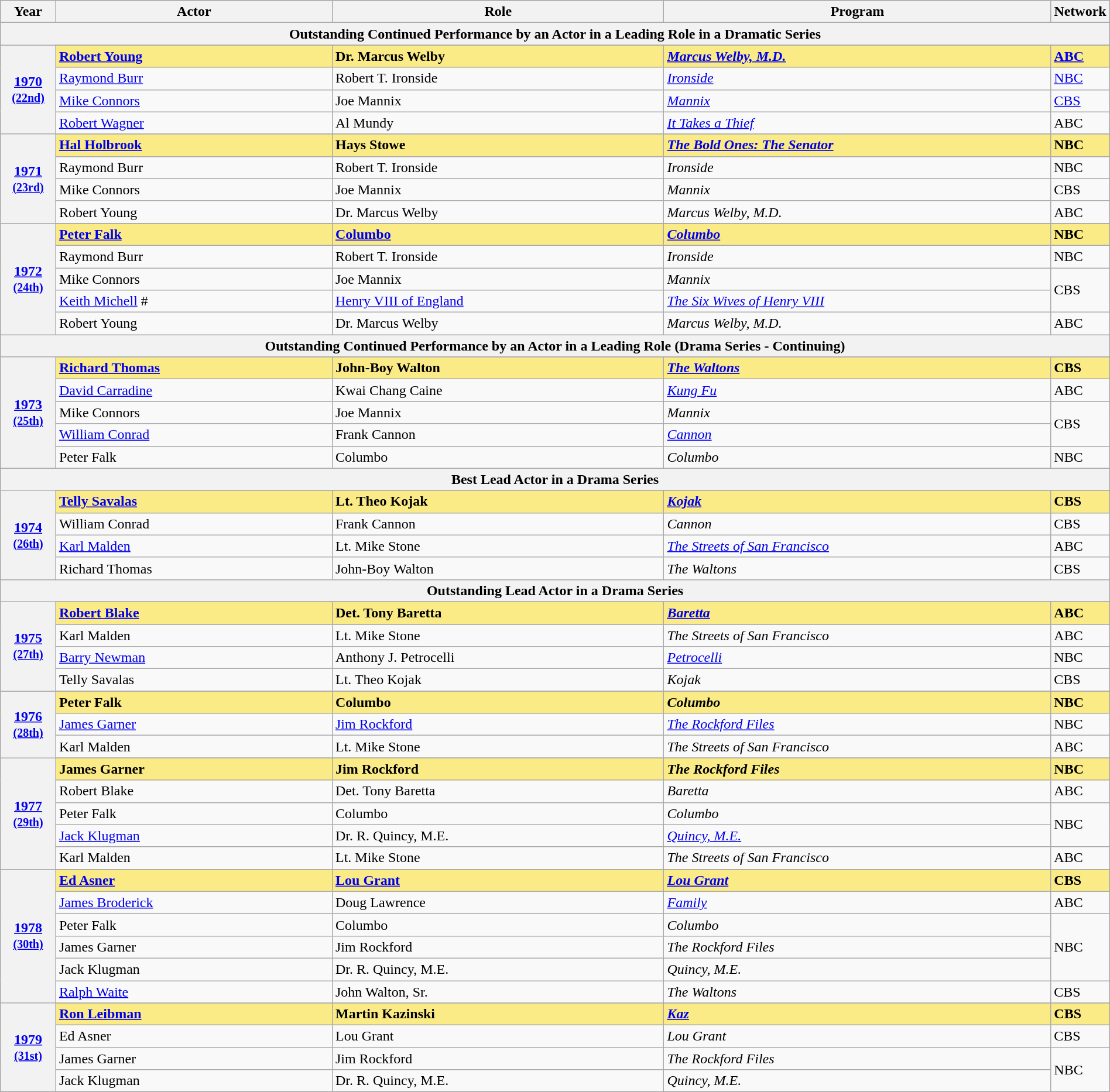<table class="wikitable" style="width:100%">
<tr bgcolor="#bebebe">
<th width="5%">Year</th>
<th width="25%">Actor</th>
<th width="30%">Role</th>
<th width="35%">Program</th>
<th width="5%">Network</th>
</tr>
<tr>
<th colspan=5>Outstanding Continued Performance by an Actor in a Leading Role in a Dramatic Series</th>
</tr>
<tr>
<th rowspan="5" style="text-align:center"><a href='#'>1970</a><br><small><a href='#'>(22nd)</a></small></th>
</tr>
<tr style="background:#FAEB86">
<td><strong><a href='#'>Robert Young</a></strong></td>
<td><strong>Dr. Marcus Welby</strong></td>
<td><strong><em><a href='#'>Marcus Welby, M.D.</a></em></strong></td>
<td><strong><a href='#'>ABC</a></strong></td>
</tr>
<tr>
<td><a href='#'>Raymond Burr</a></td>
<td>Robert T. Ironside</td>
<td><em><a href='#'>Ironside</a></em></td>
<td><a href='#'>NBC</a></td>
</tr>
<tr>
<td><a href='#'>Mike Connors</a></td>
<td>Joe Mannix</td>
<td><em><a href='#'>Mannix</a></em></td>
<td><a href='#'>CBS</a></td>
</tr>
<tr>
<td><a href='#'>Robert Wagner</a></td>
<td>Al Mundy</td>
<td><em><a href='#'>It Takes a Thief</a></em></td>
<td>ABC</td>
</tr>
<tr>
<th rowspan="5" style="text-align:center"><a href='#'>1971</a><br><small><a href='#'>(23rd)</a></small></th>
</tr>
<tr style="background:#FAEB86">
<td><strong><a href='#'>Hal Holbrook</a></strong></td>
<td><strong>Hays Stowe</strong></td>
<td><strong><em><a href='#'>The Bold Ones: The Senator</a></em></strong></td>
<td><strong>NBC</strong></td>
</tr>
<tr>
<td>Raymond Burr</td>
<td>Robert T. Ironside</td>
<td><em>Ironside</em></td>
<td>NBC</td>
</tr>
<tr>
<td>Mike Connors</td>
<td>Joe Mannix</td>
<td><em>Mannix</em></td>
<td>CBS</td>
</tr>
<tr>
<td>Robert Young</td>
<td>Dr. Marcus Welby</td>
<td><em>Marcus Welby, M.D.</em></td>
<td>ABC</td>
</tr>
<tr>
<th rowspan="6" style="text-align:center"><a href='#'>1972</a><br><small><a href='#'>(24th)</a></small></th>
</tr>
<tr style="background:#FAEB86">
<td><strong><a href='#'>Peter Falk</a></strong></td>
<td><strong><a href='#'>Columbo</a></strong></td>
<td><strong><em><a href='#'>Columbo</a></em></strong></td>
<td><strong>NBC</strong></td>
</tr>
<tr>
<td>Raymond Burr</td>
<td>Robert T. Ironside</td>
<td><em>Ironside</em></td>
<td>NBC</td>
</tr>
<tr>
<td>Mike Connors</td>
<td>Joe Mannix</td>
<td><em>Mannix</em></td>
<td rowspan="2">CBS</td>
</tr>
<tr>
<td><a href='#'>Keith Michell</a> #</td>
<td><a href='#'>Henry VIII of England</a></td>
<td><em><a href='#'>The Six Wives of Henry VIII</a></em></td>
</tr>
<tr>
<td>Robert Young</td>
<td>Dr. Marcus Welby</td>
<td><em>Marcus Welby, M.D.</em></td>
<td>ABC</td>
</tr>
<tr>
<th colspan=5>Outstanding Continued Performance by an Actor in a Leading Role (Drama Series - Continuing)</th>
</tr>
<tr>
<th rowspan="6" style="text-align:center"><a href='#'>1973</a><br><small><a href='#'>(25th)</a></small></th>
</tr>
<tr style="background:#FAEB86">
<td><strong><a href='#'>Richard Thomas</a></strong></td>
<td><strong>John-Boy Walton</strong></td>
<td><strong><em><a href='#'>The Waltons</a></em></strong></td>
<td><strong>CBS</strong></td>
</tr>
<tr>
<td><a href='#'>David Carradine</a></td>
<td>Kwai Chang Caine</td>
<td><em><a href='#'>Kung Fu</a></em></td>
<td>ABC</td>
</tr>
<tr>
<td>Mike Connors</td>
<td>Joe Mannix</td>
<td><em>Mannix</em></td>
<td rowspan="2">CBS</td>
</tr>
<tr>
<td><a href='#'>William Conrad</a></td>
<td>Frank Cannon</td>
<td><em><a href='#'>Cannon</a></em></td>
</tr>
<tr>
<td>Peter Falk</td>
<td>Columbo</td>
<td><em>Columbo</em></td>
<td>NBC</td>
</tr>
<tr>
<th colspan=5>Best Lead Actor in a Drama Series</th>
</tr>
<tr>
<th rowspan="5" style="text-align:center"><a href='#'>1974</a><br><small><a href='#'>(26th)</a></small></th>
</tr>
<tr style="background:#FAEB86">
<td><strong><a href='#'>Telly Savalas</a></strong></td>
<td><strong>Lt. Theo Kojak</strong></td>
<td><strong><em><a href='#'>Kojak</a></em></strong></td>
<td><strong>CBS</strong></td>
</tr>
<tr>
<td>William Conrad</td>
<td>Frank Cannon</td>
<td><em>Cannon</em></td>
<td>CBS</td>
</tr>
<tr>
<td><a href='#'>Karl Malden</a></td>
<td>Lt. Mike Stone</td>
<td><em><a href='#'>The Streets of San Francisco</a></em></td>
<td>ABC</td>
</tr>
<tr>
<td>Richard Thomas</td>
<td>John-Boy Walton</td>
<td><em>The Waltons</em></td>
<td>CBS</td>
</tr>
<tr>
<th colspan=5>Outstanding Lead Actor in a Drama Series</th>
</tr>
<tr>
<th rowspan="5" style="text-align:center"><a href='#'>1975</a><br><small><a href='#'>(27th)</a></small></th>
</tr>
<tr style="background:#FAEB86">
<td><strong><a href='#'>Robert Blake</a></strong></td>
<td><strong>Det. Tony Baretta</strong></td>
<td><strong><em><a href='#'>Baretta</a></em></strong></td>
<td><strong>ABC</strong></td>
</tr>
<tr>
<td>Karl Malden</td>
<td>Lt. Mike Stone</td>
<td><em>The Streets of San Francisco</em></td>
<td>ABC</td>
</tr>
<tr>
<td><a href='#'>Barry Newman</a></td>
<td>Anthony J. Petrocelli</td>
<td><em><a href='#'>Petrocelli</a></em></td>
<td>NBC</td>
</tr>
<tr>
<td>Telly Savalas</td>
<td>Lt. Theo Kojak</td>
<td><em>Kojak</em></td>
<td>CBS</td>
</tr>
<tr>
<th rowspan="4" style="text-align:center"><a href='#'>1976</a><br><small><a href='#'>(28th)</a></small></th>
</tr>
<tr style="background:#FAEB86">
<td><strong>Peter Falk</strong></td>
<td><strong>Columbo</strong></td>
<td><strong><em>Columbo</em></strong></td>
<td><strong>NBC</strong></td>
</tr>
<tr>
<td><a href='#'>James Garner</a></td>
<td><a href='#'>Jim Rockford</a></td>
<td><em><a href='#'>The Rockford Files</a></em></td>
<td>NBC</td>
</tr>
<tr>
<td>Karl Malden</td>
<td>Lt. Mike Stone</td>
<td><em>The Streets of San Francisco</em></td>
<td>ABC</td>
</tr>
<tr>
<th rowspan="6" style="text-align:center"><a href='#'>1977</a><br><small><a href='#'>(29th)</a></small></th>
</tr>
<tr style="background:#FAEB86">
<td><strong>James Garner</strong></td>
<td><strong>Jim Rockford</strong></td>
<td><strong><em>The Rockford Files</em></strong></td>
<td><strong>NBC</strong></td>
</tr>
<tr>
<td>Robert Blake</td>
<td>Det. Tony Baretta</td>
<td><em>Baretta</em></td>
<td>ABC</td>
</tr>
<tr>
<td>Peter Falk</td>
<td>Columbo</td>
<td><em>Columbo</em></td>
<td rowspan=2>NBC</td>
</tr>
<tr>
<td><a href='#'>Jack Klugman</a></td>
<td>Dr. R. Quincy, M.E.</td>
<td><em><a href='#'>Quincy, M.E.</a></em></td>
</tr>
<tr>
<td>Karl Malden</td>
<td>Lt. Mike Stone</td>
<td><em>The Streets of San Francisco</em></td>
<td>ABC</td>
</tr>
<tr>
<th rowspan="7" style="text-align:center"><a href='#'>1978</a><br><small><a href='#'>(30th)</a></small></th>
</tr>
<tr style="background:#FAEB86">
<td><strong><a href='#'>Ed Asner</a></strong></td>
<td><strong><a href='#'>Lou Grant</a></strong></td>
<td><strong><em><a href='#'>Lou Grant</a></em></strong></td>
<td><strong>CBS</strong></td>
</tr>
<tr>
<td><a href='#'>James Broderick</a></td>
<td>Doug Lawrence</td>
<td><em><a href='#'>Family</a></em></td>
<td>ABC</td>
</tr>
<tr>
<td>Peter Falk</td>
<td>Columbo</td>
<td><em>Columbo</em></td>
<td rowspan=3>NBC</td>
</tr>
<tr>
<td>James Garner</td>
<td>Jim Rockford</td>
<td><em>The Rockford Files</em></td>
</tr>
<tr>
<td>Jack Klugman</td>
<td>Dr. R. Quincy, M.E.</td>
<td><em>Quincy, M.E.</em></td>
</tr>
<tr>
<td><a href='#'>Ralph Waite</a></td>
<td>John Walton, Sr.</td>
<td><em>The Waltons</em></td>
<td>CBS</td>
</tr>
<tr>
<th rowspan="5" style="text-align:center"><a href='#'>1979</a><br><small><a href='#'>(31st)</a></small></th>
</tr>
<tr style="background:#FAEB86">
<td><strong><a href='#'>Ron Leibman</a></strong></td>
<td><strong>Martin Kazinski</strong></td>
<td><strong><em><a href='#'>Kaz</a></em></strong></td>
<td><strong>CBS</strong></td>
</tr>
<tr>
<td>Ed Asner</td>
<td>Lou Grant</td>
<td><em>Lou Grant</em></td>
<td>CBS</td>
</tr>
<tr>
<td>James Garner</td>
<td>Jim Rockford</td>
<td><em>The Rockford Files</em></td>
<td rowspan=2>NBC</td>
</tr>
<tr>
<td>Jack Klugman</td>
<td>Dr. R. Quincy, M.E.</td>
<td><em>Quincy, M.E.</em></td>
</tr>
</table>
